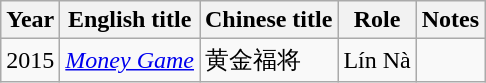<table class="wikitable sortable">
<tr>
<th>Year</th>
<th>English title</th>
<th>Chinese title</th>
<th>Role</th>
<th>Notes</th>
</tr>
<tr>
<td>2015</td>
<td><a href='#'><em>Money Game</em></a></td>
<td>黄金福将</td>
<td>Lín Nà</td>
<td></td>
</tr>
</table>
